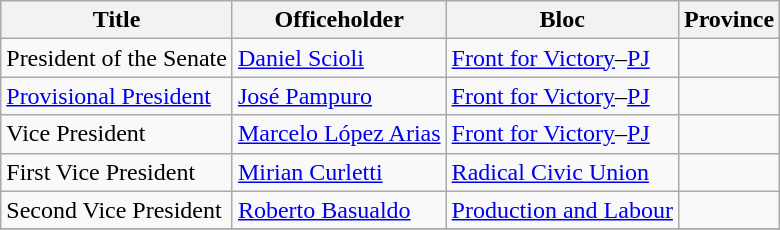<table class="wikitable">
<tr>
<th>Title</th>
<th>Officeholder</th>
<th>Bloc</th>
<th>Province</th>
</tr>
<tr>
<td>President of the Senate</td>
<td><a href='#'>Daniel Scioli</a></td>
<td><a href='#'>Front for Victory</a>–<a href='#'>PJ</a></td>
<td></td>
</tr>
<tr>
<td><a href='#'>Provisional President</a></td>
<td><a href='#'>José Pampuro</a></td>
<td><a href='#'>Front for Victory</a>–<a href='#'>PJ</a></td>
<td></td>
</tr>
<tr>
<td>Vice President</td>
<td><a href='#'>Marcelo López Arias</a></td>
<td><a href='#'>Front for Victory</a>–<a href='#'>PJ</a></td>
<td></td>
</tr>
<tr>
<td>First Vice President</td>
<td><a href='#'>Mirian Curletti</a></td>
<td><a href='#'>Radical Civic Union</a></td>
<td></td>
</tr>
<tr>
<td>Second Vice President</td>
<td><a href='#'>Roberto Basualdo</a></td>
<td><a href='#'>Production and Labour</a></td>
<td></td>
</tr>
<tr>
</tr>
</table>
